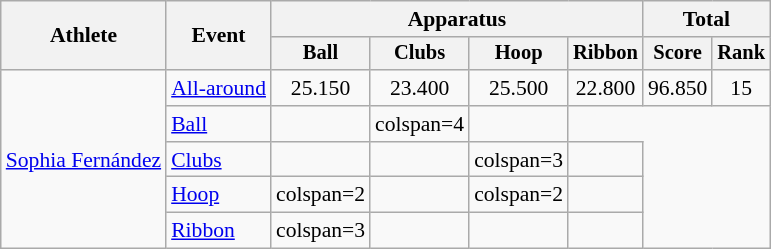<table class=wikitable style=font-size:90%;text-align:center>
<tr>
<th rowspan=2>Athlete</th>
<th rowspan=2>Event</th>
<th colspan=4>Apparatus</th>
<th colspan=2>Total</th>
</tr>
<tr style=font-size:95%>
<th>Ball</th>
<th>Clubs</th>
<th>Hoop</th>
<th>Ribbon</th>
<th>Score</th>
<th>Rank</th>
</tr>
<tr>
<td align=left rowspan=5><a href='#'>Sophia Fernández</a></td>
<td align=left><a href='#'>All-around</a></td>
<td>25.150</td>
<td>23.400</td>
<td>25.500</td>
<td>22.800</td>
<td>96.850</td>
<td>15</td>
</tr>
<tr>
<td align=left><a href='#'>Ball</a></td>
<td></td>
<td>colspan=4  </td>
<td></td>
</tr>
<tr>
<td align=left><a href='#'>Clubs</a></td>
<td></td>
<td></td>
<td>colspan=3 </td>
<td></td>
</tr>
<tr>
<td align=left><a href='#'>Hoop</a></td>
<td>colspan=2 </td>
<td></td>
<td>colspan=2 </td>
<td></td>
</tr>
<tr>
<td align=left><a href='#'>Ribbon</a></td>
<td>colspan=3 </td>
<td></td>
<td></td>
<td></td>
</tr>
</table>
